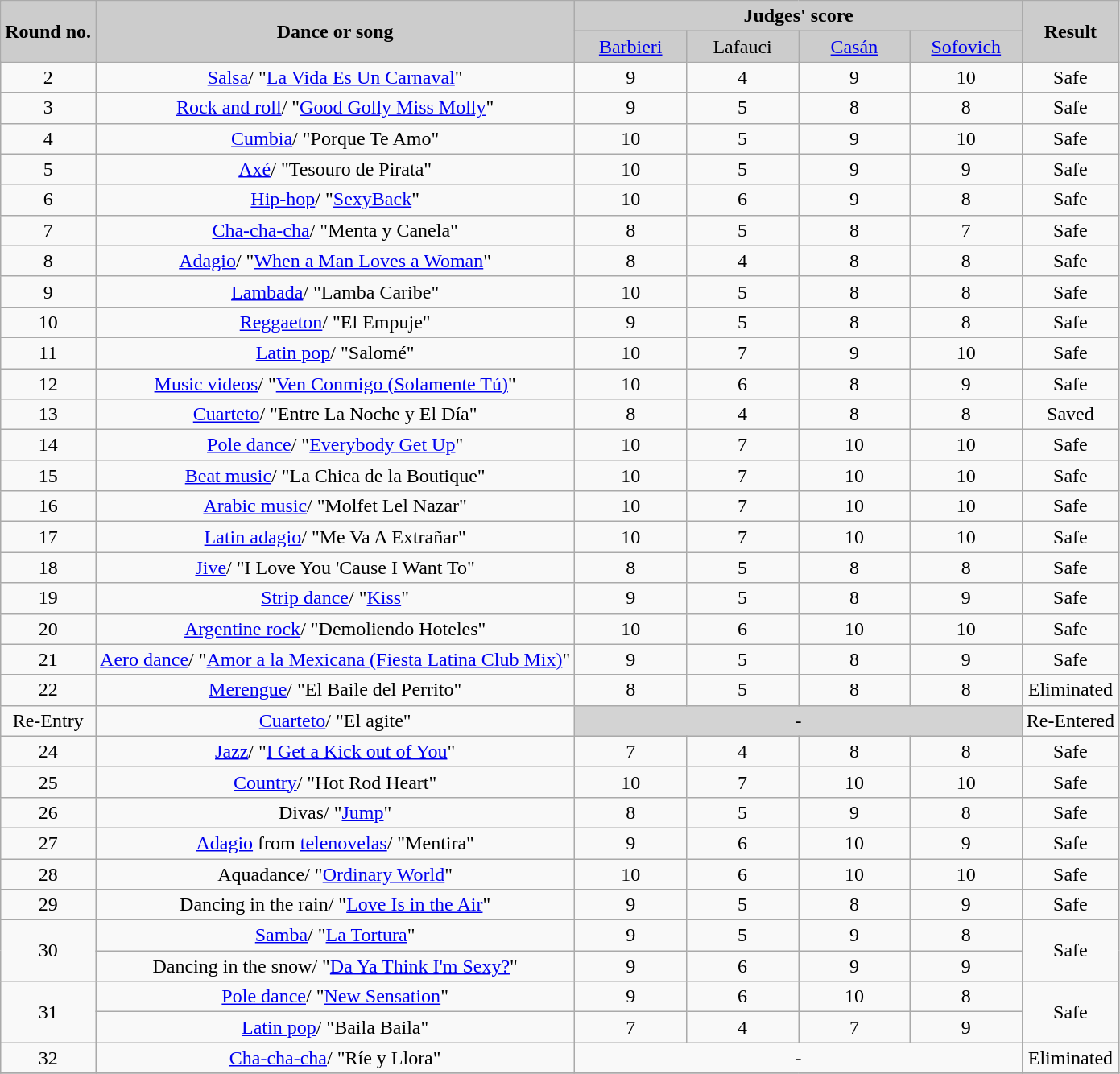<table class="wikitable">
<tr style="text-align:Center; background:#ccc;">
<td rowspan="2"><strong>Round no.</strong></td>
<td rowspan="2"><strong>Dance or song</strong></td>
<td colspan="4"><strong>Judges' score</strong></td>
<td rowspan="2"><strong>Result</strong></td>
</tr>
<tr style="text-align:center; background:#ccc;">
<td style="width:10%; "><a href='#'>Barbieri</a></td>
<td style="width:10%; ">Lafauci</td>
<td style="width:10%; "><a href='#'>Casán</a></td>
<td style="width:10%; "><a href='#'>Sofovich</a></td>
</tr>
<tr>
<td style="text-align:center;">2</td>
<td style="text-align:center;"><a href='#'>Salsa</a>/ "<a href='#'>La Vida Es Un Carnaval</a>"</td>
<td style="text-align:center;">9</td>
<td style="text-align:center;">4</td>
<td style="text-align:center;">9</td>
<td style="text-align:center;">10</td>
<td style="text-align:center;">Safe</td>
</tr>
<tr>
<td style="text-align:center;">3</td>
<td style="text-align:center;"><a href='#'>Rock and roll</a>/ "<a href='#'>Good Golly Miss Molly</a>"</td>
<td style="text-align:center;">9</td>
<td style="text-align:center;">5</td>
<td style="text-align:center;">8</td>
<td style="text-align:center;">8</td>
<td style="text-align:center;">Safe</td>
</tr>
<tr>
<td style="text-align:center;">4</td>
<td style="text-align:center;"><a href='#'>Cumbia</a>/ "Porque Te Amo"</td>
<td style="text-align:center;">10</td>
<td style="text-align:center;">5</td>
<td style="text-align:center;">9</td>
<td style="text-align:center;">10</td>
<td style="text-align:center;">Safe</td>
</tr>
<tr>
<td style="text-align:center;">5</td>
<td style="text-align:center;"><a href='#'>Axé</a>/ "Tesouro de Pirata"</td>
<td style="text-align:center;">10</td>
<td style="text-align:center;">5</td>
<td style="text-align:center;">9</td>
<td style="text-align:center;">9</td>
<td style="text-align:center;">Safe</td>
</tr>
<tr>
<td style="text-align:center;">6</td>
<td style="text-align:center;"><a href='#'>Hip-hop</a>/ "<a href='#'>SexyBack</a>"</td>
<td style="text-align:center;">10</td>
<td style="text-align:center;">6</td>
<td style="text-align:center;">9</td>
<td style="text-align:center;">8</td>
<td style="text-align:center;">Safe</td>
</tr>
<tr>
<td style="text-align:center;">7</td>
<td style="text-align:center;"><a href='#'>Cha-cha-cha</a>/ "Menta y Canela"</td>
<td style="text-align:center;">8</td>
<td style="text-align:center;">5</td>
<td style="text-align:center;">8</td>
<td style="text-align:center;">7</td>
<td style="text-align:center;">Safe</td>
</tr>
<tr>
<td style="text-align:center;">8</td>
<td style="text-align:center;"><a href='#'>Adagio</a>/ "<a href='#'>When a Man Loves a Woman</a>"</td>
<td style="text-align:center;">8</td>
<td style="text-align:center;">4</td>
<td style="text-align:center;">8</td>
<td style="text-align:center;">8</td>
<td style="text-align:center;">Safe</td>
</tr>
<tr>
<td style="text-align:center;">9</td>
<td style="text-align:center;"><a href='#'>Lambada</a>/ "Lamba Caribe"</td>
<td style="text-align:center;">10</td>
<td style="text-align:center;">5</td>
<td style="text-align:center;">8</td>
<td style="text-align:center;">8</td>
<td style="text-align:center;">Safe</td>
</tr>
<tr>
<td style="text-align:center;">10</td>
<td style="text-align:center;"><a href='#'>Reggaeton</a>/ "El Empuje"</td>
<td style="text-align:center;">9</td>
<td style="text-align:center;">5</td>
<td style="text-align:center;">8</td>
<td style="text-align:center;">8</td>
<td style="text-align:center;">Safe</td>
</tr>
<tr>
<td style="text-align:center;">11</td>
<td style="text-align:center;"><a href='#'>Latin pop</a>/ "Salomé"</td>
<td style="text-align:center;">10</td>
<td style="text-align:center;">7</td>
<td style="text-align:center;">9</td>
<td style="text-align:center;">10</td>
<td style="text-align:center;">Safe</td>
</tr>
<tr>
<td style="text-align:center;">12</td>
<td style="text-align:center;"><a href='#'>Music videos</a>/ "<a href='#'>Ven Conmigo (Solamente Tú)</a>"</td>
<td style="text-align:center;">10</td>
<td style="text-align:center;">6</td>
<td style="text-align:center;">8</td>
<td style="text-align:center;">9</td>
<td style="text-align:center;">Safe</td>
</tr>
<tr>
<td style="text-align:center;">13</td>
<td style="text-align:center;"><a href='#'>Cuarteto</a>/ "Entre La Noche y El Día"</td>
<td style="text-align:center;">8</td>
<td style="text-align:center;">4</td>
<td style="text-align:center;">8</td>
<td style="text-align:center;">8</td>
<td style="text-align:center;">Saved</td>
</tr>
<tr>
<td style="text-align:center;">14</td>
<td style="text-align:center;"><a href='#'>Pole dance</a>/ "<a href='#'>Everybody Get Up</a>"</td>
<td style="text-align:center;">10</td>
<td style="text-align:center;">7</td>
<td style="text-align:center;">10</td>
<td style="text-align:center;">10</td>
<td style="text-align:center;">Safe</td>
</tr>
<tr>
<td style="text-align:center;">15</td>
<td style="text-align:center;"><a href='#'>Beat music</a>/ "La Chica de la Boutique"</td>
<td style="text-align:center;">10</td>
<td style="text-align:center;">7</td>
<td style="text-align:center;">10</td>
<td style="text-align:center;">10</td>
<td style="text-align:center;">Safe</td>
</tr>
<tr>
<td style="text-align:center;">16</td>
<td style="text-align:center;"><a href='#'>Arabic music</a>/ "Molfet Lel Nazar"</td>
<td style="text-align:center;">10</td>
<td style="text-align:center;">7</td>
<td style="text-align:center;">10</td>
<td style="text-align:center;">10</td>
<td style="text-align:center;">Safe</td>
</tr>
<tr>
<td style="text-align:center;">17</td>
<td style="text-align:center;"><a href='#'>Latin adagio</a>/ "Me Va A Extrañar"</td>
<td style="text-align:center;">10</td>
<td style="text-align:center;">7</td>
<td style="text-align:center;">10</td>
<td style="text-align:center;">10</td>
<td style="text-align:center;">Safe</td>
</tr>
<tr>
<td style="text-align:center;">18</td>
<td style="text-align:center;"><a href='#'>Jive</a>/ "I Love You 'Cause I Want To"</td>
<td style="text-align:center;">8</td>
<td style="text-align:center;">5</td>
<td style="text-align:center;">8</td>
<td style="text-align:center;">8</td>
<td style="text-align:center;">Safe</td>
</tr>
<tr>
<td style="text-align:center;">19</td>
<td style="text-align:center;"><a href='#'>Strip dance</a>/ "<a href='#'>Kiss</a>"</td>
<td style="text-align:center;">9</td>
<td style="text-align:center;">5</td>
<td style="text-align:center;">8</td>
<td style="text-align:center;">9</td>
<td style="text-align:center;">Safe</td>
</tr>
<tr>
<td style="text-align:center;">20</td>
<td style="text-align:center;"><a href='#'>Argentine rock</a>/ "Demoliendo Hoteles"</td>
<td style="text-align:center;">10</td>
<td style="text-align:center;">6</td>
<td style="text-align:center;">10</td>
<td style="text-align:center;">10</td>
<td style="text-align:center;">Safe</td>
</tr>
<tr>
<td style="text-align:center;">21</td>
<td style="text-align:center;"><a href='#'>Aero dance</a>/ "<a href='#'>Amor a la Mexicana (Fiesta Latina Club Mix)</a>"</td>
<td style="text-align:center;">9</td>
<td style="text-align:center;">5</td>
<td style="text-align:center;">8</td>
<td style="text-align:center;">9</td>
<td style="text-align:center;">Safe</td>
</tr>
<tr>
<td style="text-align:center;">22</td>
<td style="text-align:center;"><a href='#'>Merengue</a>/ "El Baile del Perrito"</td>
<td style="text-align:center;">8</td>
<td style="text-align:center;">5</td>
<td style="text-align:center;">8</td>
<td style="text-align:center;">8</td>
<td style="text-align:center;">Eliminated</td>
</tr>
<tr>
<td style="text-align:center;">Re-Entry</td>
<td style="text-align:center;"><a href='#'>Cuarteto</a>/ "El agite"</td>
<td colspan=4 style="text-align:center; background:lightgray;">-</td>
<td style="text-align:center;">Re-Entered</td>
</tr>
<tr>
<td style="text-align:center;">24</td>
<td style="text-align:center;"><a href='#'>Jazz</a>/ "<a href='#'>I Get a Kick out of You</a>"</td>
<td style="text-align:center;">7</td>
<td style="text-align:center;">4</td>
<td style="text-align:center;">8</td>
<td style="text-align:center;">8</td>
<td style="text-align:center;">Safe</td>
</tr>
<tr>
<td style="text-align:center;">25</td>
<td style="text-align:center;"><a href='#'>Country</a>/ "Hot Rod Heart"</td>
<td style="text-align:center;">10</td>
<td style="text-align:center;">7</td>
<td style="text-align:center;">10</td>
<td style="text-align:center;">10</td>
<td style="text-align:center;">Safe</td>
</tr>
<tr>
<td style="text-align:center;">26</td>
<td style="text-align:center;">Divas/ "<a href='#'>Jump</a>"</td>
<td style="text-align:center;">8</td>
<td style="text-align:center;">5</td>
<td style="text-align:center;">9</td>
<td style="text-align:center;">8</td>
<td style="text-align:center;">Safe</td>
</tr>
<tr>
<td style="text-align:center;">27</td>
<td style="text-align:center;"><a href='#'>Adagio</a> from <a href='#'>telenovelas</a>/ "Mentira"</td>
<td style="text-align:center;">9</td>
<td style="text-align:center;">6</td>
<td style="text-align:center;">10</td>
<td style="text-align:center;">9</td>
<td style="text-align:center;">Safe</td>
</tr>
<tr>
<td style="text-align:center;">28</td>
<td style="text-align:center;">Aquadance/ "<a href='#'>Ordinary World</a>"</td>
<td style="text-align:center;">10</td>
<td style="text-align:center;">6</td>
<td style="text-align:center;">10</td>
<td style="text-align:center;">10</td>
<td style="text-align:center;">Safe</td>
</tr>
<tr>
<td style="text-align:center;">29</td>
<td style="text-align:center;">Dancing in the rain/ "<a href='#'>Love Is in the Air</a>"</td>
<td style="text-align:center;">9</td>
<td style="text-align:center;">5</td>
<td style="text-align:center;">8</td>
<td style="text-align:center;">9</td>
<td style="text-align:center;">Safe</td>
</tr>
<tr>
<td rowspan=2 style="text-align:center;">30</td>
<td style="text-align:center;"><a href='#'>Samba</a>/ "<a href='#'>La Tortura</a>"</td>
<td style="text-align:center;">9</td>
<td style="text-align:center;">5</td>
<td style="text-align:center;">9</td>
<td style="text-align:center;">8</td>
<td rowspan=2 style="text-align:center;">Safe</td>
</tr>
<tr>
<td style="text-align:center;">Dancing in the snow/ "<a href='#'>Da Ya Think I'm Sexy?</a>"</td>
<td style="text-align:center;">9</td>
<td style="text-align:center;">6</td>
<td style="text-align:center;">9</td>
<td style="text-align:center;">9</td>
</tr>
<tr>
<td rowspan=2 style="text-align:center;">31</td>
<td style="text-align:center;"><a href='#'>Pole dance</a>/ "<a href='#'>New Sensation</a>"</td>
<td style="text-align:center;">9</td>
<td style="text-align:center;">6</td>
<td style="text-align:center;">10</td>
<td style="text-align:center;">8</td>
<td rowspan=2 style="text-align:center;">Safe</td>
</tr>
<tr>
<td style="text-align:center;"><a href='#'>Latin pop</a>/ "Baila Baila"</td>
<td style="text-align:center;">7</td>
<td style="text-align:center;">4</td>
<td style="text-align:center;">7</td>
<td style="text-align:center;">9</td>
</tr>
<tr>
<td style="text-align:center;">32</td>
<td style="text-align:center;"><a href='#'>Cha-cha-cha</a>/ "Ríe y Llora"</td>
<td colspan=4 style="text-align:center;" background:lightgray>-</td>
<td style="text-align:center;">Eliminated</td>
</tr>
<tr>
</tr>
</table>
